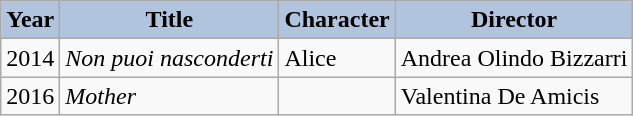<table class="wikitable">
<tr>
<th style="background:#B0C4DE;">Year</th>
<th style="background:#B0C4DE;">Title</th>
<th style="background:#B0C4DE;">Character</th>
<th style="background:#B0C4DE;">Director</th>
</tr>
<tr>
<td>2014</td>
<td><em>Non puoi nasconderti</em></td>
<td>Alice</td>
<td>Andrea Olindo Bizzarri</td>
</tr>
<tr>
<td>2016</td>
<td><em>Mother</em></td>
<td></td>
<td>Valentina De Amicis</td>
</tr>
</table>
